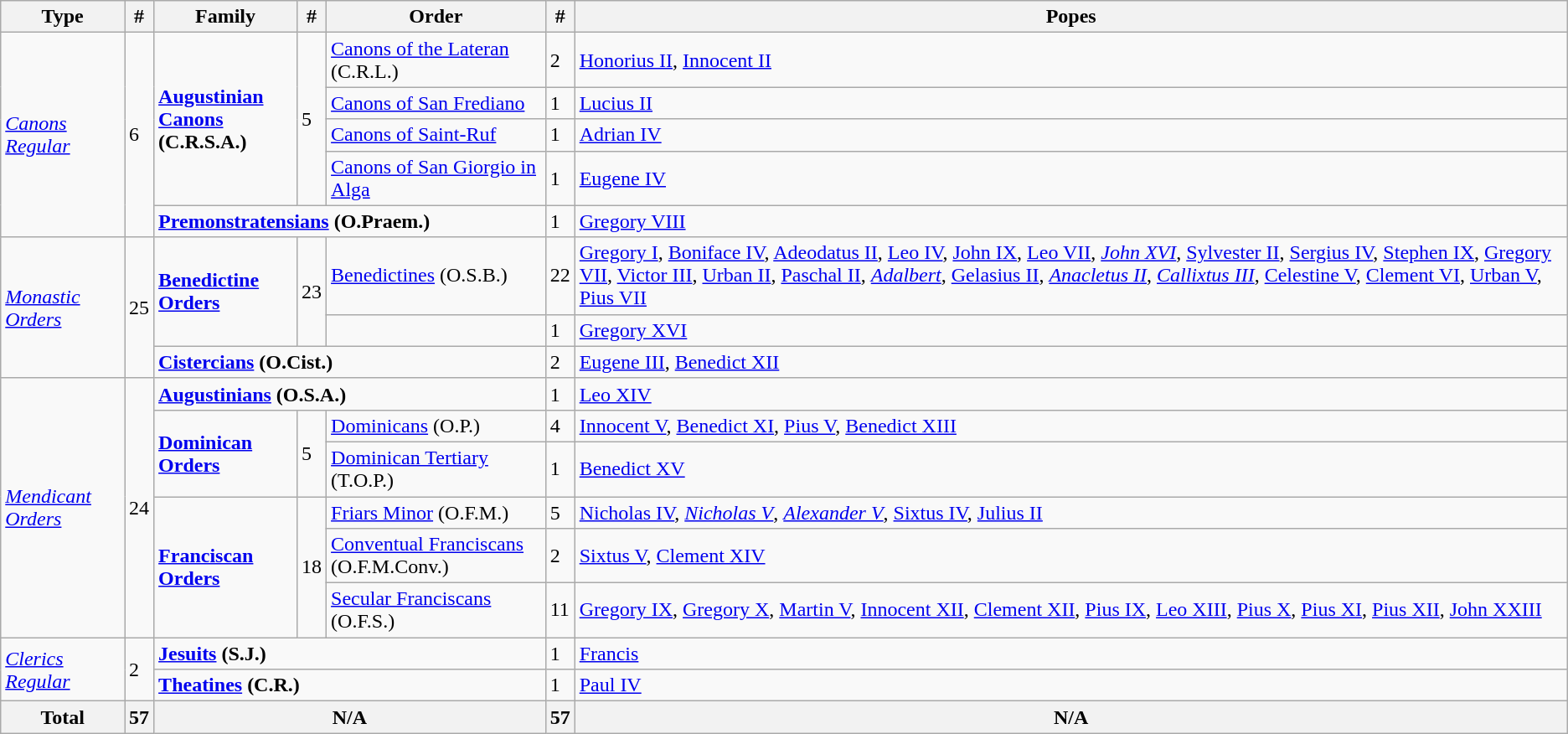<table class="wikitable">
<tr>
<th>Type</th>
<th>#</th>
<th>Family</th>
<th>#</th>
<th>Order</th>
<th>#</th>
<th>Popes</th>
</tr>
<tr>
<td rowspan="5"><em><a href='#'>Canons Regular</a></em></td>
<td rowspan="5">6</td>
<td rowspan="4"><strong><a href='#'>Augustinian<br>Canons</a><br>(C.R.S.A.)</strong></td>
<td rowspan="4">5</td>
<td><a href='#'>Canons of the Lateran</a> (C.R.L.)</td>
<td>2</td>
<td><a href='#'>Honorius II</a>, <a href='#'>Innocent II</a></td>
</tr>
<tr>
<td><a href='#'>Canons of San Frediano</a></td>
<td>1</td>
<td><a href='#'>Lucius II</a></td>
</tr>
<tr>
<td><a href='#'>Canons of Saint-Ruf</a></td>
<td>1</td>
<td><a href='#'>Adrian IV</a></td>
</tr>
<tr>
<td><a href='#'>Canons of San Giorgio in Alga</a></td>
<td>1</td>
<td><a href='#'>Eugene IV</a></td>
</tr>
<tr>
<td colspan="3"><strong><a href='#'>Premonstratensians</a> (O.Praem.)</strong></td>
<td>1</td>
<td><a href='#'>Gregory VIII</a></td>
</tr>
<tr>
<td rowspan="3"><em><a href='#'>Monastic Orders</a></em></td>
<td rowspan="3">25</td>
<td rowspan="2"><strong><a href='#'>Benedictine Orders</a></strong></td>
<td rowspan="2">23</td>
<td><a href='#'>Benedictines</a> (O.S.B.)</td>
<td>22</td>
<td><a href='#'>Gregory I</a>, <a href='#'>Boniface IV</a>, <a href='#'>Adeodatus II</a>, <a href='#'>Leo IV</a>, <a href='#'>John IX</a>, <a href='#'>Leo VII</a>, <em><a href='#'>John XVI</a></em>, <a href='#'>Sylvester II</a>, <a href='#'>Sergius IV</a>, <a href='#'>Stephen IX</a>, <a href='#'>Gregory VII</a>, <a href='#'>Victor III</a>, <a href='#'>Urban II</a>, <a href='#'>Paschal II</a>, <em><a href='#'>Adalbert</a></em>, <a href='#'>Gelasius II</a>, <em><a href='#'>Anacletus II</a></em>, <em><a href='#'>Callixtus III</a></em>, <a href='#'>Celestine V</a>, <a href='#'>Clement VI</a>, <a href='#'>Urban V</a>, <a href='#'>Pius VII</a></td>
</tr>
<tr>
<td></td>
<td>1</td>
<td><a href='#'>Gregory XVI</a></td>
</tr>
<tr>
<td colspan="3"><strong><a href='#'>Cistercians</a> (O.Cist.)</strong></td>
<td>2</td>
<td><a href='#'>Eugene III</a>, <a href='#'>Benedict XII</a></td>
</tr>
<tr>
<td rowspan="6"><em><a href='#'>Mendicant Orders</a></em></td>
<td rowspan="6">24</td>
<td colspan="3"><strong><a href='#'>Augustinians</a> (O.S.A.)</strong></td>
<td>1</td>
<td><a href='#'>Leo XIV</a></td>
</tr>
<tr>
<td rowspan="2"><strong><a href='#'>Dominican Orders</a></strong></td>
<td rowspan="2">5</td>
<td><a href='#'>Dominicans</a> (O.P.)</td>
<td>4</td>
<td><a href='#'>Innocent V</a>, <a href='#'>Benedict XI</a>, <a href='#'>Pius V</a>, <a href='#'>Benedict XIII</a></td>
</tr>
<tr>
<td><a href='#'>Dominican Tertiary</a> (T.O.P.)</td>
<td>1</td>
<td><a href='#'>Benedict XV</a></td>
</tr>
<tr>
<td rowspan="3"><strong><a href='#'>Franciscan Orders</a></strong></td>
<td rowspan="3">18</td>
<td><a href='#'>Friars Minor</a> (O.F.M.)</td>
<td>5</td>
<td><a href='#'>Nicholas IV</a>, <em><a href='#'>Nicholas V</a></em>, <em><a href='#'>Alexander V</a></em>, <a href='#'>Sixtus IV</a>, <a href='#'>Julius II</a></td>
</tr>
<tr>
<td><a href='#'>Conventual Franciscans</a> (O.F.M.Conv.)</td>
<td>2</td>
<td><a href='#'>Sixtus V</a>, <a href='#'>Clement XIV</a></td>
</tr>
<tr>
<td><a href='#'>Secular Franciscans</a> (O.F.S.)</td>
<td>11</td>
<td><a href='#'>Gregory IX</a>, <a href='#'>Gregory X</a>, <a href='#'>Martin V</a>, <a href='#'>Innocent XII</a>, <a href='#'>Clement XII</a>, <a href='#'>Pius IX</a>, <a href='#'>Leo XIII</a>, <a href='#'>Pius X</a>, <a href='#'>Pius XI</a>, <a href='#'>Pius XII</a>, <a href='#'>John XXIII</a></td>
</tr>
<tr>
<td rowspan="2"><em><a href='#'>Clerics Regular</a></em></td>
<td rowspan="2">2</td>
<td colspan="3"><strong><a href='#'>Jesuits</a> (S.J.)</strong></td>
<td>1</td>
<td><a href='#'>Francis</a></td>
</tr>
<tr>
<td colspan="3"><strong><a href='#'>Theatines</a> (C.R.)</strong></td>
<td>1</td>
<td><a href='#'>Paul IV</a></td>
</tr>
<tr>
<th>Total</th>
<th>57</th>
<th colspan="3">N/A</th>
<th>57</th>
<th>N/A</th>
</tr>
</table>
